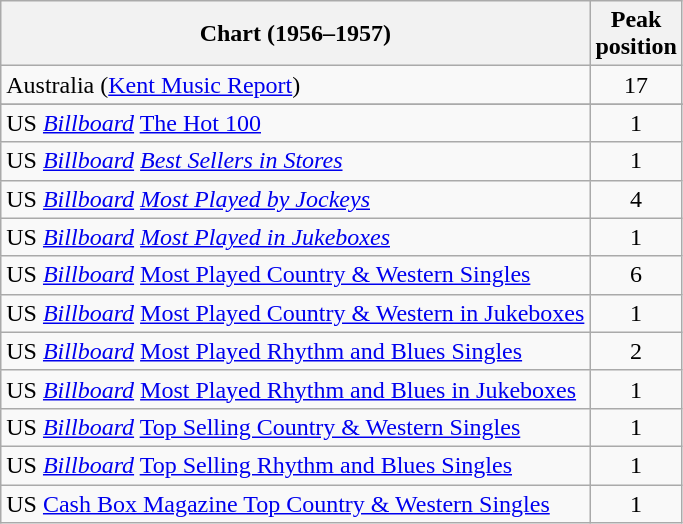<table class="wikitable sortable">
<tr>
<th scope="col">Chart (1956–1957)</th>
<th scope="col">Peak<br>position</th>
</tr>
<tr>
<td>Australia (<a href='#'>Kent Music Report</a>)</td>
<td style="text-align:center;">17</td>
</tr>
<tr>
</tr>
<tr>
</tr>
<tr>
</tr>
<tr>
<td>US <em><a href='#'>Billboard</a></em> <a href='#'>The Hot 100</a></td>
<td style="text-align:center;">1</td>
</tr>
<tr>
<td>US <em><a href='#'>Billboard</a></em> <em><a href='#'>Best Sellers in Stores</a></em></td>
<td style="text-align:center;">1</td>
</tr>
<tr>
<td>US <em><a href='#'>Billboard</a></em> <em><a href='#'>Most Played by Jockeys</a></em></td>
<td style="text-align:center;">4</td>
</tr>
<tr>
<td>US <em><a href='#'>Billboard</a></em> <em><a href='#'>Most Played in Jukeboxes</a></em></td>
<td style="text-align:center;">1</td>
</tr>
<tr>
<td>US <em><a href='#'>Billboard</a></em> <a href='#'>Most Played Country & Western Singles</a></td>
<td style="text-align:center;">6</td>
</tr>
<tr>
<td>US <em><a href='#'>Billboard</a></em> <a href='#'>Most Played Country & Western in Jukeboxes</a></td>
<td style="text-align:center;">1</td>
</tr>
<tr>
<td>US <em><a href='#'>Billboard</a></em> <a href='#'>Most Played Rhythm and Blues Singles</a></td>
<td style="text-align:center;">2</td>
</tr>
<tr>
<td>US <em><a href='#'>Billboard</a></em> <a href='#'>Most Played Rhythm and Blues in Jukeboxes</a></td>
<td style="text-align:center;">1</td>
</tr>
<tr>
<td>US <em><a href='#'>Billboard</a></em> <a href='#'>Top Selling Country & Western Singles</a></td>
<td style="text-align:center;">1</td>
</tr>
<tr>
<td>US <em><a href='#'>Billboard</a></em> <a href='#'>Top Selling Rhythm and Blues Singles</a></td>
<td style="text-align:center;">1</td>
</tr>
<tr>
<td>US <a href='#'>Cash Box Magazine Top Country & Western Singles</a></td>
<td style="text-align:center;">1</td>
</tr>
</table>
